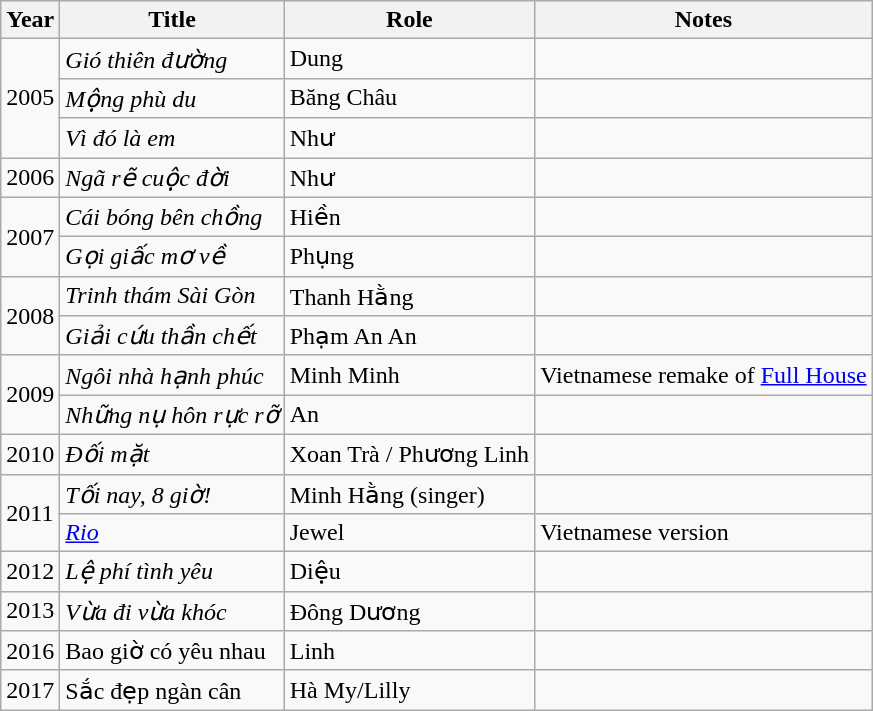<table class="wikitable plainrowheaders sortable">
<tr>
<th scope="col">Year</th>
<th scope="col">Title</th>
<th scope="col">Role</th>
<th scope="col" class="unsortable">Notes</th>
</tr>
<tr>
<td rowspan=3>2005</td>
<td><em>Gió thiên đường</em></td>
<td>Dung</td>
<td></td>
</tr>
<tr>
<td><em>Mộng phù du</em></td>
<td>Băng Châu</td>
<td></td>
</tr>
<tr>
<td><em>Vì đó là em</em></td>
<td>Như</td>
<td></td>
</tr>
<tr>
<td>2006</td>
<td><em>Ngã rẽ cuộc đời</em></td>
<td>Như</td>
<td></td>
</tr>
<tr>
<td rowspan=2>2007</td>
<td><em>Cái bóng bên chồng</em></td>
<td>Hiền</td>
<td></td>
</tr>
<tr>
<td><em>Gọi giấc mơ về</em></td>
<td>Phụng</td>
<td></td>
</tr>
<tr>
<td rowspan=2>2008</td>
<td><em>Trinh thám Sài Gòn</em></td>
<td>Thanh Hằng</td>
<td></td>
</tr>
<tr>
<td><em>Giải cứu thần chết</em></td>
<td>Phạm An An</td>
<td></td>
</tr>
<tr>
<td rowspan=2>2009</td>
<td><em>Ngôi nhà hạnh phúc</em></td>
<td>Minh Minh</td>
<td>Vietnamese remake of <a href='#'>Full House</a></td>
</tr>
<tr>
<td><em>Những nụ hôn rực rỡ</em></td>
<td>An</td>
<td></td>
</tr>
<tr>
<td>2010</td>
<td><em>Đối mặt</em></td>
<td>Xoan Trà / Phương Linh</td>
<td></td>
</tr>
<tr>
<td rowspan=2>2011</td>
<td><em>Tối nay, 8 giờ!</em></td>
<td>Minh Hằng (singer)</td>
<td></td>
</tr>
<tr>
<td><em><a href='#'>Rio</a></em></td>
<td>Jewel</td>
<td>Vietnamese version</td>
</tr>
<tr>
<td>2012</td>
<td><em>Lệ phí tình yêu</em></td>
<td>Diệu</td>
<td></td>
</tr>
<tr>
<td>2013</td>
<td><em>Vừa đi vừa khóc</em></td>
<td>Đông Dương</td>
<td></td>
</tr>
<tr>
<td>2016</td>
<td>Bao giờ có yêu nhau</td>
<td>Linh</td>
<td></td>
</tr>
<tr>
<td>2017</td>
<td>Sắc đẹp ngàn cân</td>
<td>Hà My/Lilly</td>
<td></td>
</tr>
</table>
